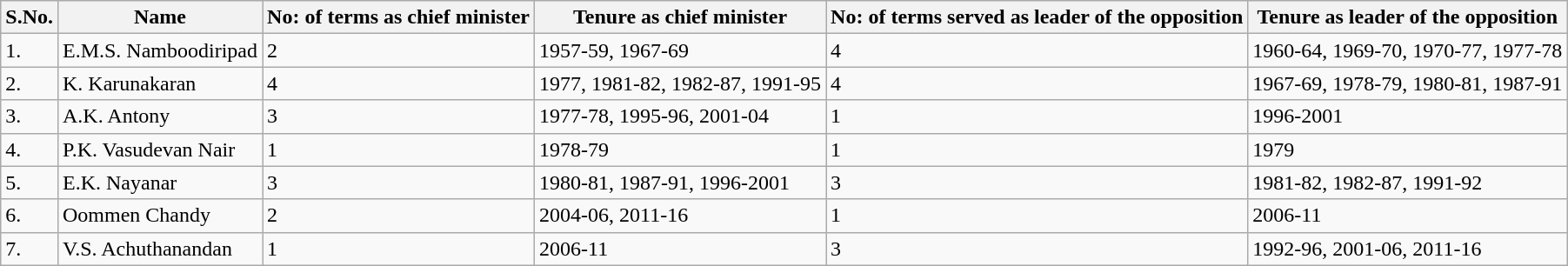<table class="wikitable">
<tr>
<th>S.No.</th>
<th>Name</th>
<th>No: of terms as chief minister</th>
<th>Tenure as chief minister</th>
<th>No: of terms served as leader of the opposition</th>
<th>Tenure as leader of the opposition</th>
</tr>
<tr>
<td>1.</td>
<td>E.M.S. Namboodiripad</td>
<td>2</td>
<td>1957-59, 1967-69</td>
<td>4</td>
<td>1960-64, 1969-70, 1970-77, 1977-78</td>
</tr>
<tr>
<td>2.</td>
<td>K. Karunakaran</td>
<td>4</td>
<td>1977, 1981-82, 1982-87, 1991-95</td>
<td>4</td>
<td>1967-69, 1978-79, 1980-81, 1987-91</td>
</tr>
<tr>
<td>3.</td>
<td>A.K. Antony</td>
<td>3</td>
<td>1977-78, 1995-96, 2001-04</td>
<td>1</td>
<td>1996-2001</td>
</tr>
<tr>
<td>4.</td>
<td>P.K. Vasudevan Nair</td>
<td>1</td>
<td>1978-79</td>
<td>1</td>
<td>1979</td>
</tr>
<tr>
<td>5.</td>
<td>E.K. Nayanar</td>
<td>3</td>
<td>1980-81, 1987-91, 1996-2001</td>
<td>3</td>
<td>1981-82, 1982-87, 1991-92</td>
</tr>
<tr>
<td>6.</td>
<td>Oommen Chandy</td>
<td>2</td>
<td>2004-06, 2011-16</td>
<td>1</td>
<td>2006-11</td>
</tr>
<tr>
<td>7.</td>
<td>V.S. Achuthanandan</td>
<td>1</td>
<td>2006-11</td>
<td>3</td>
<td>1992-96, 2001-06, 2011-16</td>
</tr>
</table>
